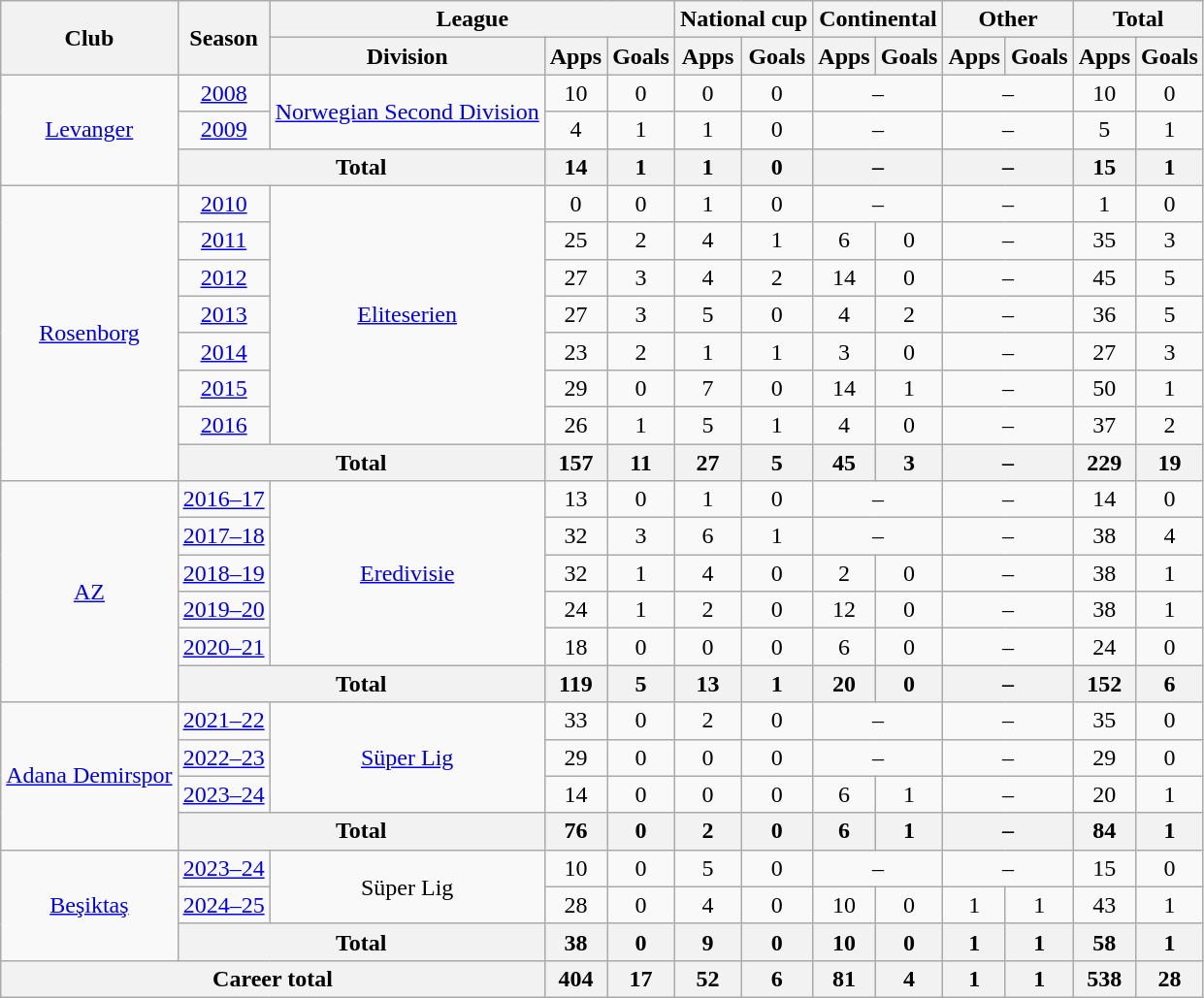<table class="wikitable" style="text-align: center">
<tr>
<th rowspan="2">Club</th>
<th rowspan="2">Season</th>
<th colspan="3">League</th>
<th colspan="2">National cup</th>
<th colspan="2">Continental</th>
<th colspan="2">Other</th>
<th colspan="2">Total</th>
</tr>
<tr>
<th>Division</th>
<th>Apps</th>
<th>Goals</th>
<th>Apps</th>
<th>Goals</th>
<th>Apps</th>
<th>Goals</th>
<th>Apps</th>
<th>Goals</th>
<th>Apps</th>
<th>Goals</th>
</tr>
<tr>
<td rowspan="3"><a href='#'>Levanger</a></td>
<td><a href='#'>2008</a></td>
<td rowspan="2"><a href='#'>Norwegian Second Division</a></td>
<td>10</td>
<td>0</td>
<td>0</td>
<td>0</td>
<td colspan="2">–</td>
<td colspan="2">–</td>
<td>10</td>
<td>0</td>
</tr>
<tr>
<td><a href='#'>2009</a></td>
<td>4</td>
<td>1</td>
<td>1</td>
<td>0</td>
<td colspan="2">–</td>
<td colspan="2">–</td>
<td>5</td>
<td>1</td>
</tr>
<tr>
<th colspan="2">Total</th>
<th>14</th>
<th>1</th>
<th>1</th>
<th>0</th>
<th colspan="2">–</th>
<th colspan="2">–</th>
<th>15</th>
<th>1</th>
</tr>
<tr>
<td rowspan="8"><a href='#'>Rosenborg</a></td>
<td><a href='#'>2010</a></td>
<td rowspan="7"><a href='#'>Eliteserien</a></td>
<td>0</td>
<td>0</td>
<td>1</td>
<td>0</td>
<td colspan="2">–</td>
<td colspan="2">–</td>
<td>1</td>
<td>0</td>
</tr>
<tr>
<td><a href='#'>2011</a></td>
<td>25</td>
<td>2</td>
<td>4</td>
<td>1</td>
<td>6</td>
<td>0</td>
<td colspan="2">–</td>
<td>35</td>
<td>3</td>
</tr>
<tr>
<td><a href='#'>2012</a></td>
<td>27</td>
<td>3</td>
<td>4</td>
<td>2</td>
<td>14</td>
<td>0</td>
<td colspan="2">–</td>
<td>45</td>
<td>5</td>
</tr>
<tr>
<td><a href='#'>2013</a></td>
<td>27</td>
<td>3</td>
<td>5</td>
<td>0</td>
<td>4</td>
<td>2</td>
<td colspan="2">–</td>
<td>36</td>
<td>5</td>
</tr>
<tr>
<td><a href='#'>2014</a></td>
<td>23</td>
<td>2</td>
<td>1</td>
<td>1</td>
<td>3</td>
<td>0</td>
<td colspan="2">–</td>
<td>27</td>
<td>3</td>
</tr>
<tr>
<td><a href='#'>2015</a></td>
<td>29</td>
<td>0</td>
<td>7</td>
<td>0</td>
<td>14</td>
<td>1</td>
<td colspan="2">–</td>
<td>50</td>
<td>1</td>
</tr>
<tr>
<td><a href='#'>2016</a></td>
<td>26</td>
<td>1</td>
<td>5</td>
<td>1</td>
<td>4</td>
<td>0</td>
<td colspan="2">–</td>
<td>37</td>
<td>2</td>
</tr>
<tr>
<th colspan="2">Total</th>
<th>157</th>
<th>11</th>
<th>27</th>
<th>5</th>
<th>45</th>
<th>3</th>
<th colspan="2">–</th>
<th>229</th>
<th>19</th>
</tr>
<tr>
<td rowspan="6"><a href='#'>AZ</a></td>
<td><a href='#'>2016–17</a></td>
<td rowspan="5"><a href='#'>Eredivisie</a></td>
<td>13</td>
<td>0</td>
<td>1</td>
<td>0</td>
<td colspan="2">–</td>
<td colspan="2">–</td>
<td>14</td>
<td>0</td>
</tr>
<tr>
<td><a href='#'>2017–18</a></td>
<td>32</td>
<td>3</td>
<td>6</td>
<td>1</td>
<td colspan="2">–</td>
<td colspan="2">–</td>
<td>38</td>
<td>4</td>
</tr>
<tr>
<td><a href='#'>2018–19</a></td>
<td>32</td>
<td>1</td>
<td>4</td>
<td>0</td>
<td>2</td>
<td>0</td>
<td colspan="2">–</td>
<td>38</td>
<td>1</td>
</tr>
<tr>
<td><a href='#'>2019–20</a></td>
<td>24</td>
<td>1</td>
<td>2</td>
<td>0</td>
<td>12</td>
<td>0</td>
<td colspan="2">–</td>
<td>38</td>
<td>1</td>
</tr>
<tr>
<td><a href='#'>2020–21</a></td>
<td>18</td>
<td>0</td>
<td>0</td>
<td>0</td>
<td>6</td>
<td>0</td>
<td colspan="2">–</td>
<td>24</td>
<td>0</td>
</tr>
<tr>
<th colspan="2">Total</th>
<th>119</th>
<th>5</th>
<th>13</th>
<th>1</th>
<th>20</th>
<th>0</th>
<th colspan="2">–</th>
<th>152</th>
<th>6</th>
</tr>
<tr>
<td rowspan="4"><a href='#'>Adana Demirspor</a></td>
<td><a href='#'>2021–22</a></td>
<td rowspan="3"><a href='#'>Süper Lig</a></td>
<td>33</td>
<td>0</td>
<td>2</td>
<td>0</td>
<td colspan="2">–</td>
<td colspan="2">–</td>
<td>35</td>
<td>0</td>
</tr>
<tr>
<td><a href='#'>2022–23</a></td>
<td>29</td>
<td>0</td>
<td>0</td>
<td>0</td>
<td colspan="2">–</td>
<td colspan="2">–</td>
<td>29</td>
<td>0</td>
</tr>
<tr>
<td><a href='#'>2023–24</a></td>
<td>14</td>
<td>0</td>
<td>0</td>
<td>0</td>
<td>6</td>
<td>1</td>
<td colspan="2">–</td>
<td>20</td>
<td>1</td>
</tr>
<tr>
<th colspan="2">Total</th>
<th>76</th>
<th>0</th>
<th>2</th>
<th>0</th>
<th>6</th>
<th>1</th>
<th colspan="2">–</th>
<th>84</th>
<th>1</th>
</tr>
<tr>
<td rowspan="3"><a href='#'>Beşiktaş</a></td>
<td><a href='#'>2023–24</a></td>
<td rowspan="2">Süper Lig</td>
<td>10</td>
<td>0</td>
<td>5</td>
<td>0</td>
<td colspan="2">–</td>
<td colspan="2">–</td>
<td>15</td>
<td>0</td>
</tr>
<tr>
<td><a href='#'>2024–25</a></td>
<td>28</td>
<td>0</td>
<td>4</td>
<td>0</td>
<td>10</td>
<td>0</td>
<td>1</td>
<td>1</td>
<td>43</td>
<td>1</td>
</tr>
<tr>
<th colspan="2">Total</th>
<th>38</th>
<th>0</th>
<th>9</th>
<th>0</th>
<th>10</th>
<th>0</th>
<th>1</th>
<th>1</th>
<th>58</th>
<th>1</th>
</tr>
<tr>
<th colspan="3">Career total</th>
<th>404</th>
<th>17</th>
<th>52</th>
<th>6</th>
<th>81</th>
<th>4</th>
<th>1</th>
<th>1</th>
<th>538</th>
<th>28</th>
</tr>
</table>
